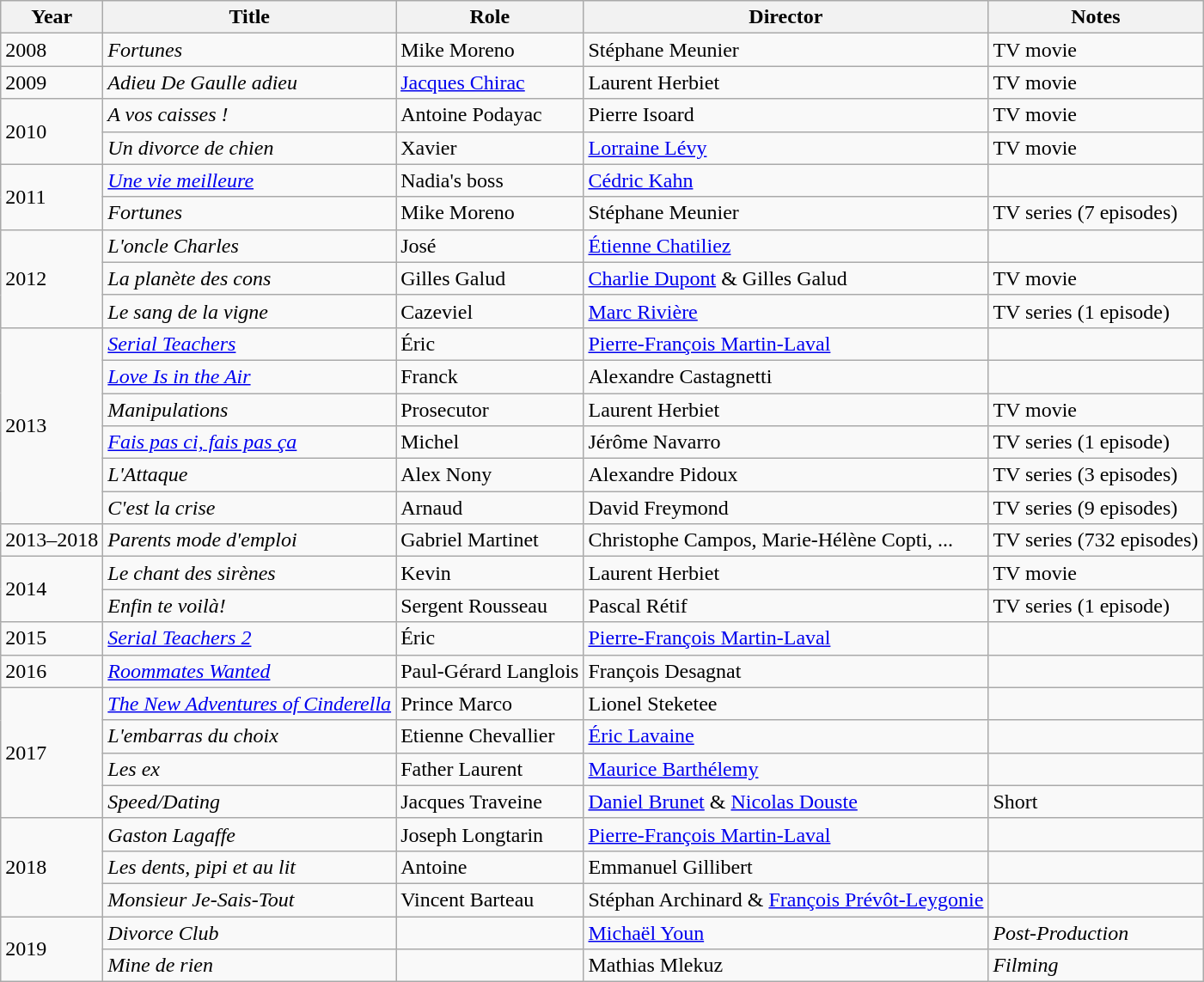<table class="wikitable sortable">
<tr>
<th>Year</th>
<th>Title</th>
<th>Role</th>
<th>Director</th>
<th class="unsortable">Notes</th>
</tr>
<tr>
<td>2008</td>
<td><em>Fortunes</em></td>
<td>Mike Moreno</td>
<td>Stéphane Meunier</td>
<td>TV movie</td>
</tr>
<tr>
<td>2009</td>
<td><em>Adieu De Gaulle adieu</em></td>
<td><a href='#'>Jacques Chirac</a></td>
<td>Laurent Herbiet</td>
<td>TV movie</td>
</tr>
<tr>
<td rowspan=2>2010</td>
<td><em>A vos caisses !</em></td>
<td>Antoine Podayac</td>
<td>Pierre Isoard</td>
<td>TV movie</td>
</tr>
<tr>
<td><em>Un divorce de chien</em></td>
<td>Xavier</td>
<td><a href='#'>Lorraine Lévy</a></td>
<td>TV movie</td>
</tr>
<tr>
<td rowspan=2>2011</td>
<td><em><a href='#'>Une vie meilleure</a></em></td>
<td>Nadia's boss</td>
<td><a href='#'>Cédric Kahn</a></td>
<td></td>
</tr>
<tr>
<td><em>Fortunes</em></td>
<td>Mike Moreno</td>
<td>Stéphane Meunier</td>
<td>TV series (7 episodes)</td>
</tr>
<tr>
<td rowspan=3>2012</td>
<td><em>L'oncle Charles</em></td>
<td>José</td>
<td><a href='#'>Étienne Chatiliez</a></td>
<td></td>
</tr>
<tr>
<td><em>La planète des cons</em></td>
<td>Gilles Galud</td>
<td><a href='#'>Charlie Dupont</a> & Gilles Galud</td>
<td>TV movie</td>
</tr>
<tr>
<td><em>Le sang de la vigne</em></td>
<td>Cazeviel</td>
<td><a href='#'>Marc Rivière</a></td>
<td>TV series (1 episode)</td>
</tr>
<tr>
<td rowspan=6>2013</td>
<td><em><a href='#'>Serial Teachers</a></em></td>
<td>Éric</td>
<td><a href='#'>Pierre-François Martin-Laval</a></td>
<td></td>
</tr>
<tr>
<td><em><a href='#'>Love Is in the Air</a></em></td>
<td>Franck</td>
<td>Alexandre Castagnetti</td>
<td></td>
</tr>
<tr>
<td><em>Manipulations</em></td>
<td>Prosecutor</td>
<td>Laurent Herbiet</td>
<td>TV movie</td>
</tr>
<tr>
<td><em><a href='#'>Fais pas ci, fais pas ça</a></em></td>
<td>Michel</td>
<td>Jérôme Navarro</td>
<td>TV series (1 episode)</td>
</tr>
<tr>
<td><em>L'Attaque</em></td>
<td>Alex Nony</td>
<td>Alexandre Pidoux</td>
<td>TV series (3 episodes)</td>
</tr>
<tr>
<td><em>C'est la crise</em></td>
<td>Arnaud</td>
<td>David Freymond</td>
<td>TV series (9 episodes)</td>
</tr>
<tr>
<td>2013–2018</td>
<td><em>Parents mode d'emploi</em></td>
<td>Gabriel Martinet</td>
<td>Christophe Campos, Marie-Hélène Copti, ...</td>
<td>TV series (732 episodes)</td>
</tr>
<tr>
<td rowspan=2>2014</td>
<td><em>Le chant des sirènes</em></td>
<td>Kevin</td>
<td>Laurent Herbiet</td>
<td>TV movie</td>
</tr>
<tr>
<td><em>Enfin te voilà!</em></td>
<td>Sergent Rousseau</td>
<td>Pascal Rétif</td>
<td>TV series (1 episode)</td>
</tr>
<tr>
<td>2015</td>
<td><em><a href='#'>Serial Teachers 2</a></em></td>
<td>Éric</td>
<td><a href='#'>Pierre-François Martin-Laval</a></td>
<td></td>
</tr>
<tr>
<td>2016</td>
<td><em><a href='#'>Roommates Wanted</a></em></td>
<td>Paul-Gérard Langlois</td>
<td>François Desagnat</td>
<td></td>
</tr>
<tr>
<td rowspan=4>2017</td>
<td><em><a href='#'>The New Adventures of Cinderella</a></em></td>
<td>Prince Marco</td>
<td>Lionel Steketee</td>
<td></td>
</tr>
<tr>
<td><em>L'embarras du choix</em></td>
<td>Etienne Chevallier</td>
<td><a href='#'>Éric Lavaine</a></td>
<td></td>
</tr>
<tr>
<td><em>Les ex</em></td>
<td>Father Laurent</td>
<td><a href='#'>Maurice Barthélemy</a></td>
<td></td>
</tr>
<tr>
<td><em>Speed/Dating </em></td>
<td>Jacques Traveine</td>
<td><a href='#'>Daniel Brunet</a> & <a href='#'>Nicolas Douste</a></td>
<td>Short</td>
</tr>
<tr>
<td rowspan=3>2018</td>
<td><em>Gaston Lagaffe</em></td>
<td>Joseph Longtarin</td>
<td><a href='#'>Pierre-François Martin-Laval</a></td>
<td></td>
</tr>
<tr>
<td><em>Les dents, pipi et au lit</em></td>
<td>Antoine</td>
<td>Emmanuel Gillibert</td>
<td></td>
</tr>
<tr>
<td><em>Monsieur Je-Sais-Tout</em></td>
<td>Vincent Barteau</td>
<td>Stéphan Archinard & <a href='#'>François Prévôt-Leygonie</a></td>
<td></td>
</tr>
<tr>
<td rowspan=2>2019</td>
<td><em>Divorce Club</em></td>
<td></td>
<td><a href='#'>Michaël Youn</a></td>
<td><em>Post-Production</em></td>
</tr>
<tr>
<td><em>Mine de rien</em></td>
<td></td>
<td>Mathias Mlekuz</td>
<td><em>Filming</em></td>
</tr>
</table>
